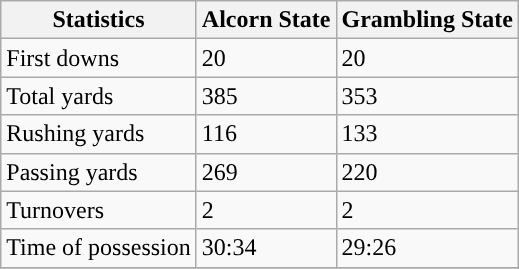<table class="wikitable">
<tr>
<th>Statistics</th>
<th>Alcorn State</th>
<th>Grambling State</th>
</tr>
<tr>
<td>First downs</td>
<td>20</td>
<td>20</td>
</tr>
<tr>
<td>Total yards</td>
<td>385</td>
<td>353</td>
</tr>
<tr>
<td>Rushing yards</td>
<td>116</td>
<td>133</td>
</tr>
<tr>
<td>Passing yards</td>
<td>269</td>
<td>220</td>
</tr>
<tr>
<td>Turnovers</td>
<td>2</td>
<td>2</td>
</tr>
<tr>
<td>Time of possession</td>
<td>30:34</td>
<td>29:26</td>
</tr>
<tr>
</tr>
</table>
